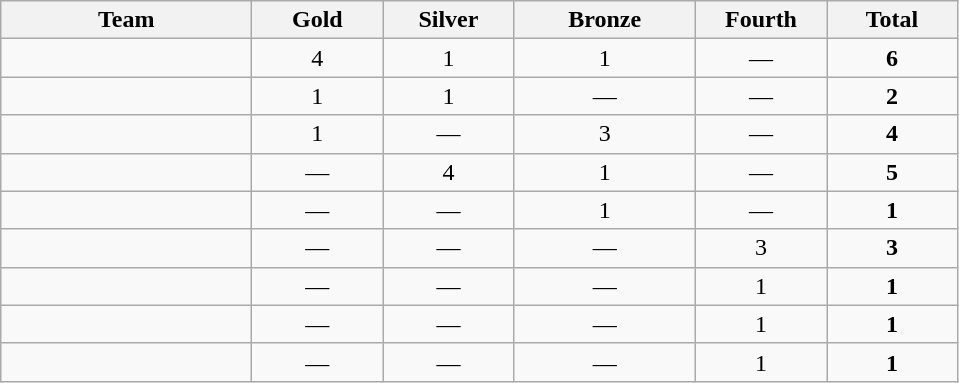<table class="wikitable sortable" style="text-align:center;">
<tr>
<th style="width:10em;">Team</th>
<th style="width:5em;"> Gold</th>
<th style="width:5em;"> Silver</th>
<th style="width:7.5em; padding:0;"> Bronze</th>
<th style="width:5em;">Fourth</th>
<th style="width:5em;">Total </th>
</tr>
<tr>
<td align=left></td>
<td>4</td>
<td>1</td>
<td>1</td>
<td>—</td>
<td><strong>6</strong></td>
</tr>
<tr>
<td align="left"></td>
<td>1</td>
<td>1</td>
<td>—</td>
<td>—</td>
<td><strong>2</strong></td>
</tr>
<tr>
<td align=left></td>
<td>1</td>
<td>—</td>
<td>3</td>
<td>—</td>
<td><strong>4</strong></td>
</tr>
<tr>
<td align="left"></td>
<td>—</td>
<td>4</td>
<td>1</td>
<td>—</td>
<td><strong>5</strong></td>
</tr>
<tr>
<td align=left></td>
<td>—</td>
<td>—</td>
<td>1</td>
<td>—</td>
<td><strong>1</strong></td>
</tr>
<tr>
<td align=left></td>
<td>—</td>
<td>—</td>
<td>—</td>
<td>3</td>
<td><strong>3</strong></td>
</tr>
<tr>
<td align=left></td>
<td>—</td>
<td>—</td>
<td>—</td>
<td>1</td>
<td><strong>1</strong></td>
</tr>
<tr>
<td align=left></td>
<td>—</td>
<td>—</td>
<td>—</td>
<td>1</td>
<td><strong>1</strong></td>
</tr>
<tr>
<td align=left></td>
<td>—</td>
<td>—</td>
<td>—</td>
<td>1</td>
<td><strong>1</strong></td>
</tr>
</table>
